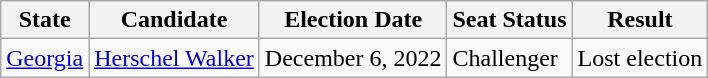<table class="wikitable sortable">
<tr>
<th bgcolor="teal">State</th>
<th bgcolor="teal">Candidate</th>
<th bgcolor="teal">Election Date</th>
<th>Seat Status</th>
<th>Result</th>
</tr>
<tr>
<td> <a href='#'>Georgia</a></td>
<td><a href='#'>Herschel Walker</a></td>
<td>December 6, 2022</td>
<td>Challenger</td>
<td> Lost election</td>
</tr>
</table>
